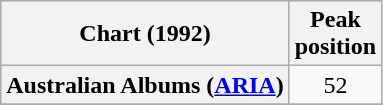<table class="wikitable sortable plainrowheaders" style="text-align:center">
<tr>
<th scope="col">Chart (1992)</th>
<th scope="col">Peak<br>position</th>
</tr>
<tr>
<th scope="row">Australian Albums (<a href='#'>ARIA</a>)</th>
<td>52</td>
</tr>
<tr>
</tr>
</table>
